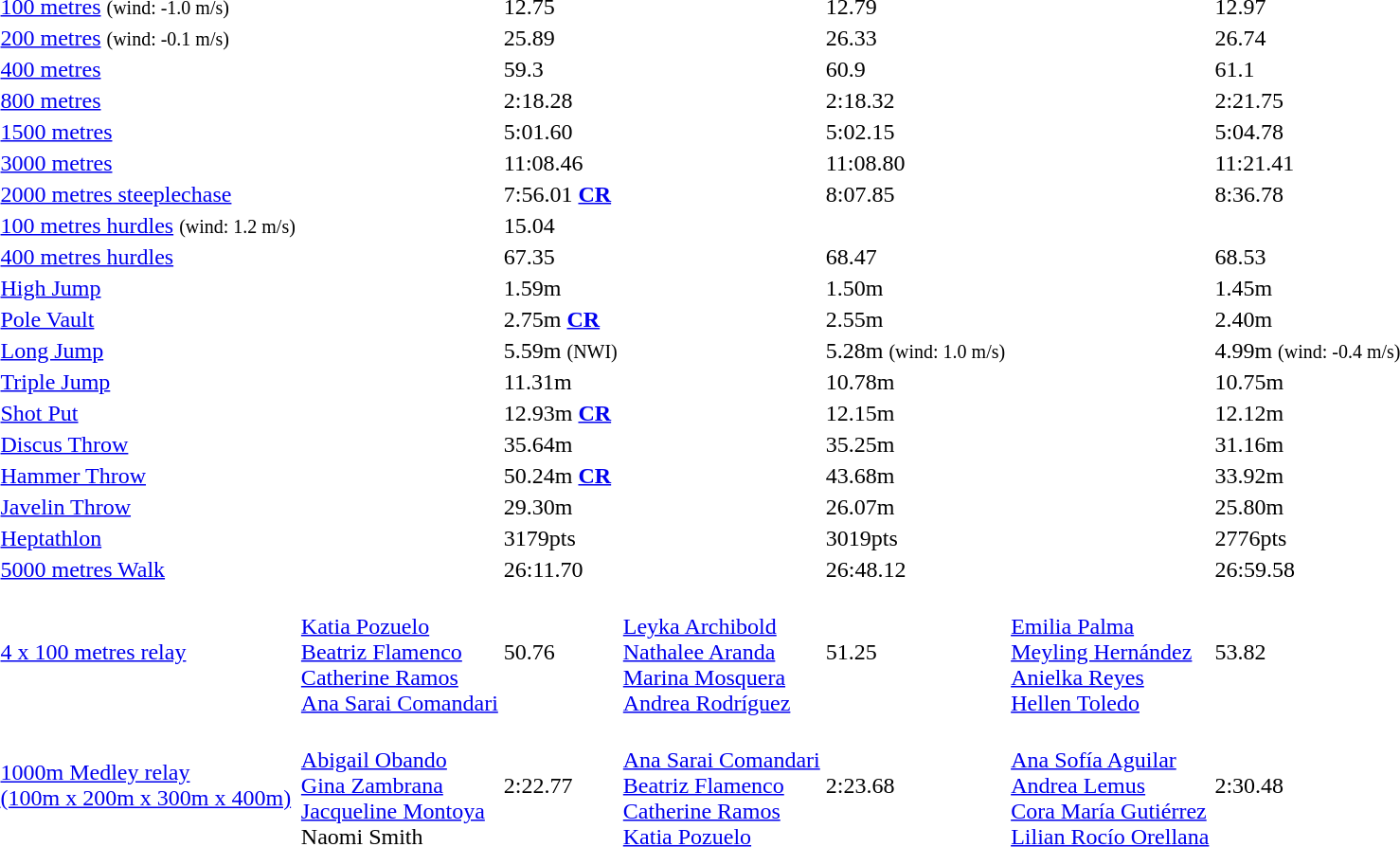<table>
<tr>
<td><a href='#'>100 metres</a> <small>(wind: -1.0 m/s)</small></td>
<td></td>
<td>12.75</td>
<td></td>
<td>12.79</td>
<td></td>
<td>12.97</td>
</tr>
<tr>
<td><a href='#'>200 metres</a> <small>(wind: -0.1 m/s)</small></td>
<td></td>
<td>25.89</td>
<td></td>
<td>26.33</td>
<td></td>
<td>26.74</td>
</tr>
<tr>
<td><a href='#'>400 metres</a></td>
<td></td>
<td>59.3</td>
<td></td>
<td>60.9</td>
<td></td>
<td>61.1</td>
</tr>
<tr>
<td><a href='#'>800 metres</a></td>
<td></td>
<td>2:18.28</td>
<td></td>
<td>2:18.32</td>
<td></td>
<td>2:21.75</td>
</tr>
<tr>
<td><a href='#'>1500 metres</a></td>
<td></td>
<td>5:01.60</td>
<td></td>
<td>5:02.15</td>
<td></td>
<td>5:04.78</td>
</tr>
<tr>
<td><a href='#'>3000 metres</a></td>
<td></td>
<td>11:08.46</td>
<td></td>
<td>11:08.80</td>
<td></td>
<td>11:21.41</td>
</tr>
<tr>
<td><a href='#'>2000 metres steeplechase</a></td>
<td></td>
<td>7:56.01  <a href='#'><strong>CR</strong></a></td>
<td></td>
<td>8:07.85</td>
<td></td>
<td>8:36.78</td>
</tr>
<tr>
<td><a href='#'>100 metres hurdles</a> <small>(wind: 1.2 m/s)</small></td>
<td></td>
<td>15.04</td>
<td></td>
<td></td>
<td></td>
<td></td>
</tr>
<tr>
<td><a href='#'>400 metres hurdles</a></td>
<td></td>
<td>67.35</td>
<td></td>
<td>68.47</td>
<td></td>
<td>68.53</td>
</tr>
<tr>
<td><a href='#'>High Jump</a></td>
<td></td>
<td>1.59m</td>
<td></td>
<td>1.50m</td>
<td></td>
<td>1.45m</td>
</tr>
<tr>
<td><a href='#'>Pole Vault</a></td>
<td></td>
<td>2.75m  <a href='#'><strong>CR</strong></a></td>
<td></td>
<td>2.55m</td>
<td></td>
<td>2.40m</td>
</tr>
<tr>
<td><a href='#'>Long Jump</a></td>
<td></td>
<td>5.59m <small>(NWI)</small></td>
<td></td>
<td>5.28m <small>(wind: 1.0 m/s)</small></td>
<td></td>
<td>4.99m <small>(wind: -0.4 m/s)</small></td>
</tr>
<tr>
<td><a href='#'>Triple Jump</a></td>
<td></td>
<td>11.31m</td>
<td></td>
<td>10.78m</td>
<td></td>
<td>10.75m</td>
</tr>
<tr>
<td><a href='#'>Shot Put</a></td>
<td></td>
<td>12.93m <a href='#'><strong>CR</strong></a></td>
<td></td>
<td>12.15m</td>
<td></td>
<td>12.12m</td>
</tr>
<tr>
<td><a href='#'>Discus Throw</a></td>
<td></td>
<td>35.64m</td>
<td></td>
<td>35.25m</td>
<td></td>
<td>31.16m</td>
</tr>
<tr>
<td><a href='#'>Hammer Throw</a></td>
<td></td>
<td>50.24m  <a href='#'><strong>CR</strong></a></td>
<td></td>
<td>43.68m</td>
<td></td>
<td>33.92m</td>
</tr>
<tr>
<td><a href='#'>Javelin Throw</a></td>
<td></td>
<td>29.30m</td>
<td></td>
<td>26.07m</td>
<td></td>
<td>25.80m</td>
</tr>
<tr>
<td><a href='#'>Heptathlon</a></td>
<td></td>
<td>3179pts</td>
<td></td>
<td>3019pts</td>
<td></td>
<td>2776pts</td>
</tr>
<tr>
<td><a href='#'>5000 metres Walk</a></td>
<td></td>
<td>26:11.70</td>
<td></td>
<td>26:48.12</td>
<td></td>
<td>26:59.58</td>
</tr>
<tr>
<td><a href='#'>4 x 100 metres relay</a></td>
<td> <br> <a href='#'>Katia Pozuelo</a> <br> <a href='#'>Beatriz Flamenco</a> <br> <a href='#'>Catherine Ramos</a> <br> <a href='#'>Ana Sarai Comandari</a></td>
<td>50.76</td>
<td> <br> <a href='#'>Leyka Archibold</a> <br> <a href='#'>Nathalee Aranda</a> <br> <a href='#'>Marina Mosquera</a> <br> <a href='#'>Andrea Rodríguez</a></td>
<td>51.25</td>
<td> <br> <a href='#'>Emilia Palma</a> <br> <a href='#'>Meyling Hernández</a> <br> <a href='#'>Anielka Reyes</a> <br> <a href='#'>Hellen Toledo</a></td>
<td>53.82</td>
</tr>
<tr>
<td><a href='#'>1000m Medley relay <br>(100m x 200m x 300m x 400m)</a></td>
<td> <br> <a href='#'>Abigail Obando</a> <br> <a href='#'>Gina Zambrana</a> <br> <a href='#'>Jacqueline Montoya</a> <br> Naomi Smith</td>
<td>2:22.77</td>
<td> <br> <a href='#'>Ana Sarai Comandari</a> <br> <a href='#'>Beatriz Flamenco</a> <br> <a href='#'>Catherine Ramos</a> <br> <a href='#'>Katia Pozuelo</a></td>
<td>2:23.68</td>
<td> <br> <a href='#'>Ana Sofía Aguilar</a> <br> <a href='#'>Andrea Lemus</a> <br> <a href='#'>Cora María Gutiérrez</a> <br> <a href='#'>Lilian Rocío Orellana</a></td>
<td>2:30.48</td>
</tr>
</table>
